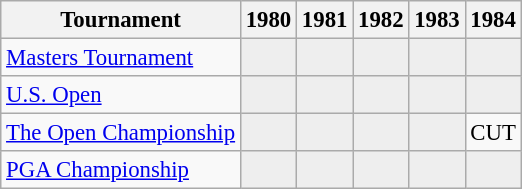<table class="wikitable" style="font-size:95%;text-align:center;">
<tr>
<th>Tournament</th>
<th>1980</th>
<th>1981</th>
<th>1982</th>
<th>1983</th>
<th>1984</th>
</tr>
<tr>
<td align=left><a href='#'>Masters Tournament</a></td>
<td style="background:#eeeeee;"></td>
<td style="background:#eeeeee;"></td>
<td style="background:#eeeeee;"></td>
<td style="background:#eeeeee;"></td>
<td style="background:#eeeeee;"></td>
</tr>
<tr>
<td align=left><a href='#'>U.S. Open</a></td>
<td style="background:#eeeeee;"></td>
<td style="background:#eeeeee;"></td>
<td style="background:#eeeeee;"></td>
<td style="background:#eeeeee;"></td>
<td style="background:#eeeeee;"></td>
</tr>
<tr>
<td align=left><a href='#'>The Open Championship</a></td>
<td style="background:#eeeeee;"></td>
<td style="background:#eeeeee;"></td>
<td style="background:#eeeeee;"></td>
<td style="background:#eeeeee;"></td>
<td>CUT</td>
</tr>
<tr>
<td align=left><a href='#'>PGA Championship</a></td>
<td style="background:#eeeeee;"></td>
<td style="background:#eeeeee;"></td>
<td style="background:#eeeeee;"></td>
<td style="background:#eeeeee;"></td>
<td style="background:#eeeeee;"></td>
</tr>
</table>
